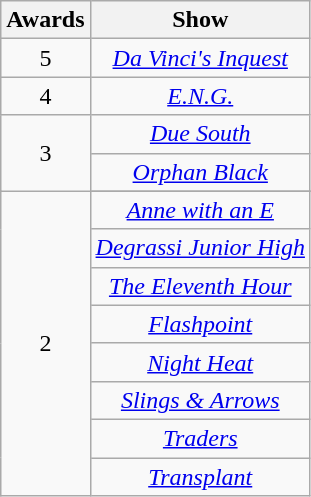<table class="wikitable" rowspan="2" style="text-align:center">
<tr>
<th scope="col">Awards</th>
<th scope="col">Show</th>
</tr>
<tr>
<td>5</td>
<td><em><a href='#'>Da Vinci's Inquest</a></em></td>
</tr>
<tr>
<td>4</td>
<td><em><a href='#'>E.N.G.</a></em></td>
</tr>
<tr>
<td rowspan=2 style="text-align:center;">3</td>
<td><em><a href='#'>Due South</a></em></td>
</tr>
<tr>
<td><em><a href='#'>Orphan Black</a></em></td>
</tr>
<tr>
<td rowspan=9 style="text-align:center;">2</td>
</tr>
<tr>
<td><em><a href='#'>Anne with an E</a></em></td>
</tr>
<tr>
<td><em><a href='#'>Degrassi Junior High</a></em></td>
</tr>
<tr>
<td><em><a href='#'>The Eleventh Hour</a></em></td>
</tr>
<tr>
<td><em><a href='#'>Flashpoint</a></em></td>
</tr>
<tr>
<td><em><a href='#'>Night Heat</a></em></td>
</tr>
<tr>
<td><em><a href='#'>Slings & Arrows</a></em></td>
</tr>
<tr>
<td><em><a href='#'>Traders</a></em></td>
</tr>
<tr>
<td><em><a href='#'>Transplant</a></em></td>
</tr>
</table>
